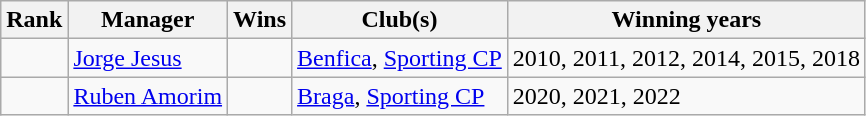<table class="wikitable">
<tr>
<th>Rank</th>
<th>Manager</th>
<th>Wins</th>
<th>Club(s)</th>
<th>Winning years</th>
</tr>
<tr>
<td></td>
<td> <a href='#'>Jorge Jesus</a></td>
<td></td>
<td><a href='#'>Benfica</a>, <a href='#'>Sporting CP</a></td>
<td>2010, 2011, 2012, 2014, 2015, 2018</td>
</tr>
<tr>
<td></td>
<td> <a href='#'>Ruben Amorim</a></td>
<td></td>
<td><a href='#'>Braga</a>, <a href='#'>Sporting CP</a></td>
<td>2020, 2021, 2022</td>
</tr>
</table>
